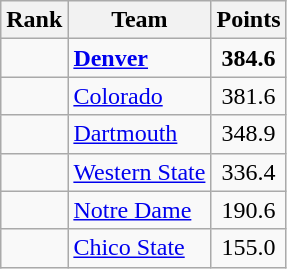<table class="wikitable sortable" style="text-align:center">
<tr>
<th>Rank</th>
<th>Team</th>
<th>Points</th>
</tr>
<tr>
<td></td>
<td align=left><strong><a href='#'>Denver</a></strong></td>
<td><strong>384.6</strong></td>
</tr>
<tr>
<td></td>
<td align=left><a href='#'>Colorado</a></td>
<td>381.6</td>
</tr>
<tr>
<td></td>
<td align=left><a href='#'>Dartmouth</a></td>
<td>348.9</td>
</tr>
<tr>
<td></td>
<td align=left><a href='#'>Western State</a></td>
<td>336.4</td>
</tr>
<tr>
<td></td>
<td align=left><a href='#'>Notre Dame</a></td>
<td>190.6</td>
</tr>
<tr>
<td></td>
<td align=left><a href='#'>Chico State</a></td>
<td>155.0</td>
</tr>
</table>
